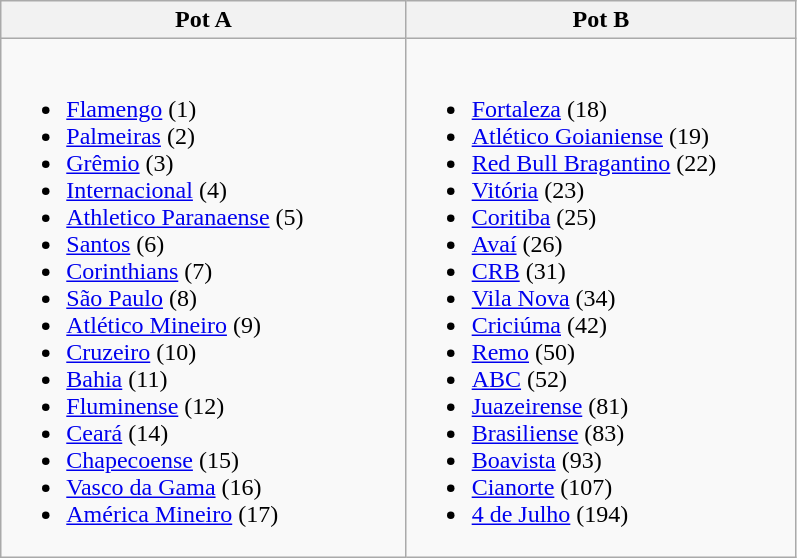<table class="wikitable" width=42%>
<tr>
<th width=21%>Pot A</th>
<th width=21%>Pot B</th>
</tr>
<tr>
<td><br><ul><li> <a href='#'>Flamengo</a> (1)</li><li> <a href='#'>Palmeiras</a> (2)</li><li> <a href='#'>Grêmio</a> (3)</li><li> <a href='#'>Internacional</a> (4)</li><li> <a href='#'>Athletico Paranaense</a> (5)</li><li> <a href='#'>Santos</a> (6)</li><li> <a href='#'>Corinthians</a> (7)</li><li> <a href='#'>São Paulo</a> (8)</li><li> <a href='#'>Atlético Mineiro</a> (9)</li><li> <a href='#'>Cruzeiro</a> (10)</li><li> <a href='#'>Bahia</a> (11)</li><li> <a href='#'>Fluminense</a> (12)</li><li> <a href='#'>Ceará</a> (14)</li><li> <a href='#'>Chapecoense</a> (15)</li><li> <a href='#'>Vasco da Gama</a> (16)</li><li> <a href='#'>América Mineiro</a> (17)</li></ul></td>
<td><br><ul><li> <a href='#'>Fortaleza</a> (18)</li><li> <a href='#'>Atlético Goianiense</a> (19)</li><li> <a href='#'>Red Bull Bragantino</a> (22)</li><li> <a href='#'>Vitória</a> (23)</li><li> <a href='#'>Coritiba</a> (25)</li><li> <a href='#'>Avaí</a> (26)</li><li> <a href='#'>CRB</a> (31)</li><li> <a href='#'>Vila Nova</a> (34)</li><li> <a href='#'>Criciúma</a> (42)</li><li> <a href='#'>Remo</a> (50)</li><li> <a href='#'>ABC</a> (52)</li><li> <a href='#'>Juazeirense</a> (81)</li><li> <a href='#'>Brasiliense</a> (83)</li><li> <a href='#'>Boavista</a> (93)</li><li> <a href='#'>Cianorte</a> (107)</li><li> <a href='#'>4 de Julho</a> (194)</li></ul></td>
</tr>
</table>
